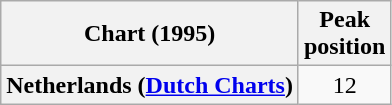<table class="wikitable plainrowheaders" style="text-align:center">
<tr>
<th>Chart (1995)</th>
<th>Peak<br>position</th>
</tr>
<tr>
<th scope="row">Netherlands (<a href='#'>Dutch Charts</a>)</th>
<td>12</td>
</tr>
</table>
